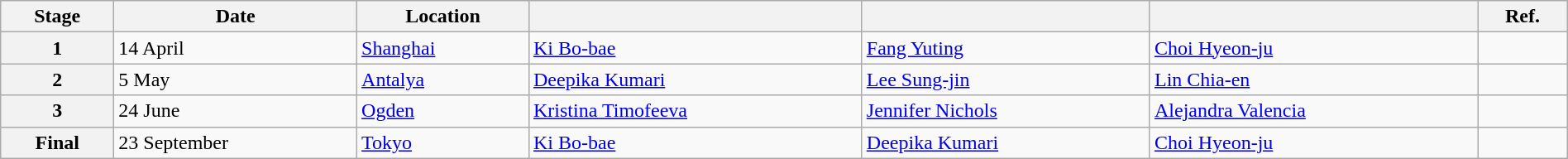<table class="wikitable" style="width:100%">
<tr>
<th>Stage</th>
<th>Date</th>
<th>Location</th>
<th></th>
<th></th>
<th></th>
<th>Ref.</th>
</tr>
<tr>
<th>1</th>
<td>14 April</td>
<td> <a href='#'>Shanghai</a></td>
<td> <a href='#'>Ki Bo-bae</a></td>
<td> <a href='#'>Fang Yuting</a></td>
<td> <a href='#'>Choi Hyeon-ju</a></td>
<td> </td>
</tr>
<tr>
<th>2</th>
<td>5 May</td>
<td> <a href='#'>Antalya</a></td>
<td> <a href='#'>Deepika Kumari</a></td>
<td> <a href='#'>Lee Sung-jin</a></td>
<td> <a href='#'>Lin Chia-en</a></td>
<td></td>
</tr>
<tr>
<th>3</th>
<td>24 June</td>
<td> <a href='#'>Ogden</a></td>
<td> <a href='#'>Kristina Timofeeva</a></td>
<td> <a href='#'>Jennifer Nichols</a></td>
<td> <a href='#'>Alejandra Valencia</a></td>
<td> </td>
</tr>
<tr>
<th>Final</th>
<td>23 September</td>
<td> <a href='#'>Tokyo</a></td>
<td> <a href='#'>Ki Bo-bae</a></td>
<td> <a href='#'>Deepika Kumari</a></td>
<td> <a href='#'>Choi Hyeon-ju</a></td>
<td> </td>
</tr>
</table>
